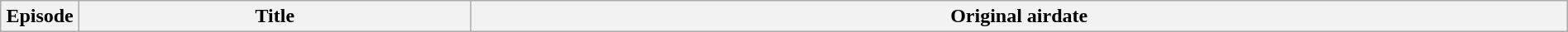<table class="wikitable plainrowheaders" style="width:100%; margin:auto;">
<tr>
<th width="5%">Episode</th>
<th width="25%">Title</th>
<th width="70%">Original airdate<br>


</th>
</tr>
</table>
